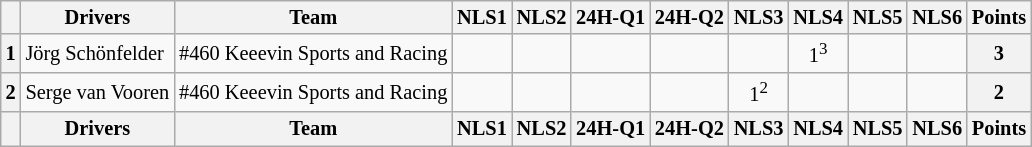<table class="wikitable" style="font-size:85%; text-align:center;">
<tr>
<th></th>
<th>Drivers</th>
<th>Team</th>
<th>NLS1</th>
<th>NLS2</th>
<th>24H-Q1</th>
<th>24H-Q2</th>
<th>NLS3</th>
<th>NLS4</th>
<th>NLS5</th>
<th>NLS6</th>
<th>Points</th>
</tr>
<tr>
<th>1</th>
<td align="left"> Jörg Schönfelder</td>
<td align="left"> #460 Keeevin Sports and Racing</td>
<td></td>
<td></td>
<td></td>
<td></td>
<td></td>
<td> 1<sup>3</sup></td>
<td></td>
<td></td>
<th>3</th>
</tr>
<tr>
<th>2</th>
<td align="left"> Serge van Vooren</td>
<td align="left"> #460 Keeevin Sports and Racing</td>
<td></td>
<td></td>
<td></td>
<td></td>
<td> 1<sup>2</sup></td>
<td></td>
<td></td>
<td></td>
<th>2</th>
</tr>
<tr>
<th></th>
<th>Drivers</th>
<th>Team</th>
<th>NLS1</th>
<th>NLS2</th>
<th>24H-Q1</th>
<th>24H-Q2</th>
<th>NLS3</th>
<th>NLS4</th>
<th>NLS5</th>
<th>NLS6</th>
<th>Points</th>
</tr>
</table>
